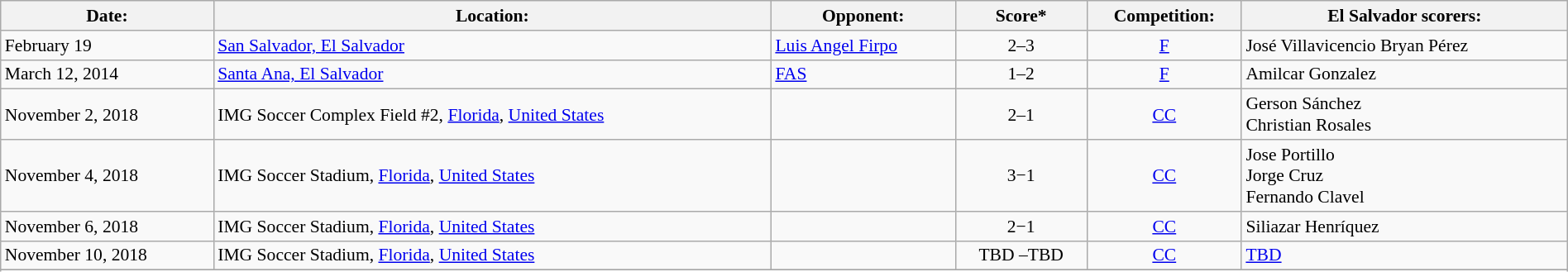<table class="wikitable" style="width:100%; font-size:90%;">
<tr>
<th>Date:</th>
<th>Location:</th>
<th>Opponent:</th>
<th>Score*</th>
<th>Competition:</th>
<th>El Salvador scorers:</th>
</tr>
<tr>
<td>February 19</td>
<td><a href='#'>San Salvador, El Salvador</a></td>
<td> <a href='#'>Luis Angel Firpo</a></td>
<td style="text-align:center">2–3</td>
<td style="text-align:center"><a href='#'>F</a></td>
<td>José Villavicencio  Bryan Pérez </td>
</tr>
<tr>
<td>March 12, 2014</td>
<td><a href='#'>Santa Ana, El Salvador</a></td>
<td> <a href='#'>FAS</a></td>
<td style="text-align:center">1–2</td>
<td style="text-align:center"><a href='#'>F</a></td>
<td>Amilcar Gonzalez  </td>
</tr>
<tr>
<td>November 2, 2018</td>
<td>IMG Soccer Complex Field #2, <a href='#'>Florida</a>, <a href='#'>United States</a></td>
<td></td>
<td style="text-align:center">2–1</td>
<td style="text-align:center"><a href='#'>CC</a></td>
<td>Gerson Sánchez  <br> Christian Rosales </td>
</tr>
<tr>
<td>November 4, 2018</td>
<td>IMG Soccer Stadium, <a href='#'>Florida</a>, <a href='#'>United States</a></td>
<td></td>
<td style="text-align:center">3−1</td>
<td style="text-align:center"><a href='#'>CC</a></td>
<td>Jose Portillo  <br> Jorge Cruz  <br> Fernando Clavel </td>
</tr>
<tr>
<td>November 6, 2018</td>
<td>IMG Soccer Stadium, <a href='#'>Florida</a>, <a href='#'>United States</a></td>
<td></td>
<td style="text-align:center">2−1</td>
<td style="text-align:center"><a href='#'>CC</a></td>
<td>Siliazar Henríquez <br>  </td>
</tr>
<tr>
<td>November 10, 2018</td>
<td>IMG Soccer Stadium, <a href='#'>Florida</a>, <a href='#'>United States</a></td>
<td></td>
<td style="text-align:center">TBD –TBD</td>
<td style="text-align:center"><a href='#'>CC</a></td>
<td><a href='#'>TBD</a> </td>
</tr>
<tr>
</tr>
<tr>
</tr>
</table>
